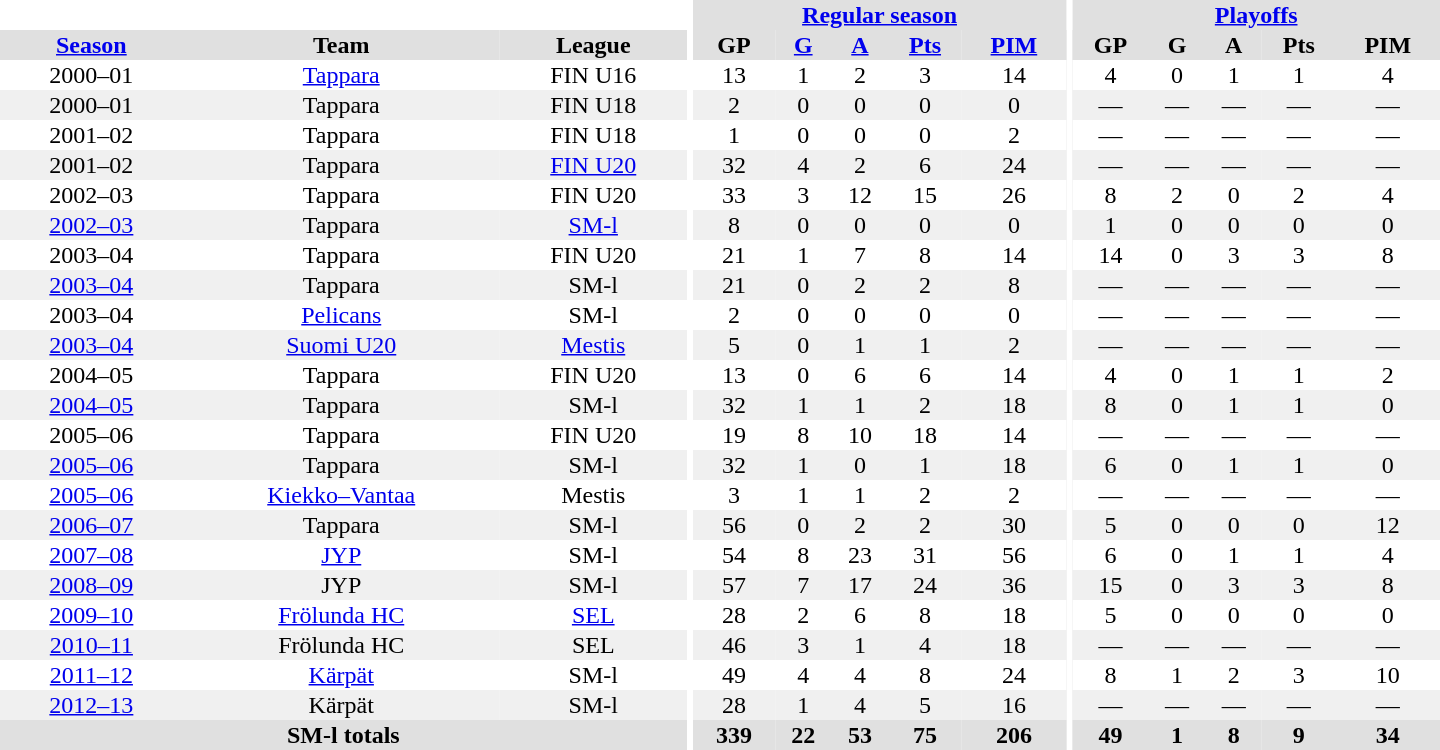<table border="0" cellpadding="1" cellspacing="0" style="text-align:center; width:60em">
<tr bgcolor="#e0e0e0">
<th colspan="3" bgcolor="#ffffff"></th>
<th rowspan="99" bgcolor="#ffffff"></th>
<th colspan="5"><a href='#'>Regular season</a></th>
<th rowspan="99" bgcolor="#ffffff"></th>
<th colspan="5"><a href='#'>Playoffs</a></th>
</tr>
<tr bgcolor="#e0e0e0">
<th><a href='#'>Season</a></th>
<th>Team</th>
<th>League</th>
<th>GP</th>
<th><a href='#'>G</a></th>
<th><a href='#'>A</a></th>
<th><a href='#'>Pts</a></th>
<th><a href='#'>PIM</a></th>
<th>GP</th>
<th>G</th>
<th>A</th>
<th>Pts</th>
<th>PIM</th>
</tr>
<tr>
<td>2000–01</td>
<td><a href='#'>Tappara</a></td>
<td>FIN U16</td>
<td>13</td>
<td>1</td>
<td>2</td>
<td>3</td>
<td>14</td>
<td>4</td>
<td>0</td>
<td>1</td>
<td>1</td>
<td>4</td>
</tr>
<tr bgcolor="#f0f0f0">
<td>2000–01</td>
<td>Tappara</td>
<td>FIN U18</td>
<td>2</td>
<td>0</td>
<td>0</td>
<td>0</td>
<td>0</td>
<td>—</td>
<td>—</td>
<td>—</td>
<td>—</td>
<td>—</td>
</tr>
<tr>
<td>2001–02</td>
<td>Tappara</td>
<td>FIN U18</td>
<td>1</td>
<td>0</td>
<td>0</td>
<td>0</td>
<td>2</td>
<td>—</td>
<td>—</td>
<td>—</td>
<td>—</td>
<td>—</td>
</tr>
<tr bgcolor="#f0f0f0">
<td>2001–02</td>
<td>Tappara</td>
<td><a href='#'>FIN U20</a></td>
<td>32</td>
<td>4</td>
<td>2</td>
<td>6</td>
<td>24</td>
<td>—</td>
<td>—</td>
<td>—</td>
<td>—</td>
<td>—</td>
</tr>
<tr>
<td>2002–03</td>
<td>Tappara</td>
<td>FIN U20</td>
<td>33</td>
<td>3</td>
<td>12</td>
<td>15</td>
<td>26</td>
<td>8</td>
<td>2</td>
<td>0</td>
<td>2</td>
<td>4</td>
</tr>
<tr bgcolor="#f0f0f0">
<td><a href='#'>2002–03</a></td>
<td>Tappara</td>
<td><a href='#'>SM-l</a></td>
<td>8</td>
<td>0</td>
<td>0</td>
<td>0</td>
<td>0</td>
<td>1</td>
<td>0</td>
<td>0</td>
<td>0</td>
<td>0</td>
</tr>
<tr>
<td>2003–04</td>
<td>Tappara</td>
<td>FIN U20</td>
<td>21</td>
<td>1</td>
<td>7</td>
<td>8</td>
<td>14</td>
<td>14</td>
<td>0</td>
<td>3</td>
<td>3</td>
<td>8</td>
</tr>
<tr bgcolor="#f0f0f0">
<td><a href='#'>2003–04</a></td>
<td>Tappara</td>
<td>SM-l</td>
<td>21</td>
<td>0</td>
<td>2</td>
<td>2</td>
<td>8</td>
<td>—</td>
<td>—</td>
<td>—</td>
<td>—</td>
<td>—</td>
</tr>
<tr>
<td>2003–04</td>
<td><a href='#'>Pelicans</a></td>
<td>SM-l</td>
<td>2</td>
<td>0</td>
<td>0</td>
<td>0</td>
<td>0</td>
<td>—</td>
<td>—</td>
<td>—</td>
<td>—</td>
<td>—</td>
</tr>
<tr bgcolor="#f0f0f0">
<td><a href='#'>2003–04</a></td>
<td><a href='#'>Suomi U20</a></td>
<td><a href='#'>Mestis</a></td>
<td>5</td>
<td>0</td>
<td>1</td>
<td>1</td>
<td>2</td>
<td>—</td>
<td>—</td>
<td>—</td>
<td>—</td>
<td>—</td>
</tr>
<tr>
<td>2004–05</td>
<td>Tappara</td>
<td>FIN U20</td>
<td>13</td>
<td>0</td>
<td>6</td>
<td>6</td>
<td>14</td>
<td>4</td>
<td>0</td>
<td>1</td>
<td>1</td>
<td>2</td>
</tr>
<tr bgcolor="#f0f0f0">
<td><a href='#'>2004–05</a></td>
<td>Tappara</td>
<td>SM-l</td>
<td>32</td>
<td>1</td>
<td>1</td>
<td>2</td>
<td>18</td>
<td>8</td>
<td>0</td>
<td>1</td>
<td>1</td>
<td>0</td>
</tr>
<tr>
<td>2005–06</td>
<td>Tappara</td>
<td>FIN U20</td>
<td>19</td>
<td>8</td>
<td>10</td>
<td>18</td>
<td>14</td>
<td>—</td>
<td>—</td>
<td>—</td>
<td>—</td>
<td>—</td>
</tr>
<tr bgcolor="#f0f0f0">
<td><a href='#'>2005–06</a></td>
<td>Tappara</td>
<td>SM-l</td>
<td>32</td>
<td>1</td>
<td>0</td>
<td>1</td>
<td>18</td>
<td>6</td>
<td>0</td>
<td>1</td>
<td>1</td>
<td>0</td>
</tr>
<tr>
<td><a href='#'>2005–06</a></td>
<td><a href='#'>Kiekko–Vantaa</a></td>
<td>Mestis</td>
<td>3</td>
<td>1</td>
<td>1</td>
<td>2</td>
<td>2</td>
<td>—</td>
<td>—</td>
<td>—</td>
<td>—</td>
<td>—</td>
</tr>
<tr bgcolor="#f0f0f0">
<td><a href='#'>2006–07</a></td>
<td>Tappara</td>
<td>SM-l</td>
<td>56</td>
<td>0</td>
<td>2</td>
<td>2</td>
<td>30</td>
<td>5</td>
<td>0</td>
<td>0</td>
<td>0</td>
<td>12</td>
</tr>
<tr>
<td><a href='#'>2007–08</a></td>
<td><a href='#'>JYP</a></td>
<td>SM-l</td>
<td>54</td>
<td>8</td>
<td>23</td>
<td>31</td>
<td>56</td>
<td>6</td>
<td>0</td>
<td>1</td>
<td>1</td>
<td>4</td>
</tr>
<tr bgcolor="#f0f0f0">
<td><a href='#'>2008–09</a></td>
<td>JYP</td>
<td>SM-l</td>
<td>57</td>
<td>7</td>
<td>17</td>
<td>24</td>
<td>36</td>
<td>15</td>
<td>0</td>
<td>3</td>
<td>3</td>
<td>8</td>
</tr>
<tr>
<td><a href='#'>2009–10</a></td>
<td><a href='#'>Frölunda HC</a></td>
<td><a href='#'>SEL</a></td>
<td>28</td>
<td>2</td>
<td>6</td>
<td>8</td>
<td>18</td>
<td>5</td>
<td>0</td>
<td>0</td>
<td>0</td>
<td>0</td>
</tr>
<tr bgcolor="#f0f0f0">
<td><a href='#'>2010–11</a></td>
<td>Frölunda HC</td>
<td>SEL</td>
<td>46</td>
<td>3</td>
<td>1</td>
<td>4</td>
<td>18</td>
<td>—</td>
<td>—</td>
<td>—</td>
<td>—</td>
<td>—</td>
</tr>
<tr>
<td><a href='#'>2011–12</a></td>
<td><a href='#'>Kärpät</a></td>
<td>SM-l</td>
<td>49</td>
<td>4</td>
<td>4</td>
<td>8</td>
<td>24</td>
<td>8</td>
<td>1</td>
<td>2</td>
<td>3</td>
<td>10</td>
</tr>
<tr bgcolor="#f0f0f0">
<td><a href='#'>2012–13</a></td>
<td>Kärpät</td>
<td>SM-l</td>
<td>28</td>
<td>1</td>
<td>4</td>
<td>5</td>
<td>16</td>
<td>—</td>
<td>—</td>
<td>—</td>
<td>—</td>
<td>—</td>
</tr>
<tr bgcolor="#e0e0e0">
<th colspan="3">SM-l totals</th>
<th>339</th>
<th>22</th>
<th>53</th>
<th>75</th>
<th>206</th>
<th>49</th>
<th>1</th>
<th>8</th>
<th>9</th>
<th>34</th>
</tr>
</table>
